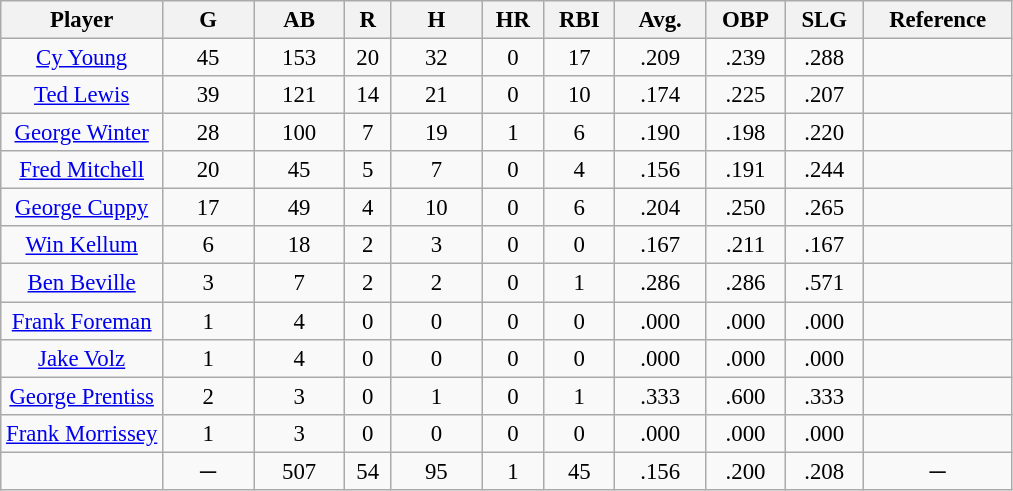<table class="wikitable sortable" style="text-align:center; font-size: 95%">
<tr>
<th bgcolor="#DDDDFF" width="16%">Player</th>
<th bgcolor="#DDDDFF" width="9%">G</th>
<th bgcolor="#DDDDFF" width="9%">AB</th>
<th>R</th>
<th bgcolor="#DDDDFF" width="9%">H</th>
<th>HR</th>
<th>RBI</th>
<th bgcolor="#DDDDFF" width="9%">Avg.</th>
<th>OBP</th>
<th>SLG</th>
<th>Reference</th>
</tr>
<tr>
<td><a href='#'>Cy Young</a></td>
<td>45</td>
<td>153</td>
<td>20</td>
<td>32</td>
<td>0</td>
<td>17</td>
<td>.209</td>
<td>.239</td>
<td>.288</td>
<td></td>
</tr>
<tr>
<td><a href='#'>Ted Lewis</a></td>
<td>39</td>
<td>121</td>
<td>14</td>
<td>21</td>
<td>0</td>
<td>10</td>
<td>.174</td>
<td>.225</td>
<td>.207</td>
<td></td>
</tr>
<tr>
<td><a href='#'>George Winter</a></td>
<td>28</td>
<td>100</td>
<td>7</td>
<td>19</td>
<td>1</td>
<td>6</td>
<td>.190</td>
<td>.198</td>
<td>.220</td>
<td></td>
</tr>
<tr>
<td><a href='#'>Fred Mitchell</a></td>
<td>20</td>
<td>45</td>
<td>5</td>
<td>7</td>
<td>0</td>
<td>4</td>
<td>.156</td>
<td>.191</td>
<td>.244</td>
<td></td>
</tr>
<tr>
<td><a href='#'>George Cuppy</a></td>
<td>17</td>
<td>49</td>
<td>4</td>
<td>10</td>
<td>0</td>
<td>6</td>
<td>.204</td>
<td>.250</td>
<td>.265</td>
<td></td>
</tr>
<tr>
<td><a href='#'>Win Kellum</a></td>
<td>6</td>
<td>18</td>
<td>2</td>
<td>3</td>
<td>0</td>
<td>0</td>
<td>.167</td>
<td>.211</td>
<td>.167</td>
<td></td>
</tr>
<tr>
<td><a href='#'>Ben Beville</a></td>
<td>3</td>
<td>7</td>
<td>2</td>
<td>2</td>
<td>0</td>
<td>1</td>
<td>.286</td>
<td>.286</td>
<td>.571</td>
<td></td>
</tr>
<tr>
<td><a href='#'>Frank Foreman</a></td>
<td>1</td>
<td>4</td>
<td>0</td>
<td>0</td>
<td>0</td>
<td>0</td>
<td>.000</td>
<td>.000</td>
<td>.000</td>
<td></td>
</tr>
<tr>
<td><a href='#'>Jake Volz</a></td>
<td>1</td>
<td>4</td>
<td>0</td>
<td>0</td>
<td>0</td>
<td>0</td>
<td>.000</td>
<td>.000</td>
<td>.000</td>
<td></td>
</tr>
<tr>
<td><a href='#'>George Prentiss</a></td>
<td>2</td>
<td>3</td>
<td>0</td>
<td>1</td>
<td>0</td>
<td>1</td>
<td>.333</td>
<td>.600</td>
<td>.333</td>
<td></td>
</tr>
<tr>
<td><a href='#'>Frank Morrissey</a></td>
<td>1</td>
<td>3</td>
<td>0</td>
<td>0</td>
<td>0</td>
<td>0</td>
<td>.000</td>
<td>.000</td>
<td>.000</td>
<td></td>
</tr>
<tr>
<td></td>
<td>─</td>
<td>507</td>
<td>54</td>
<td>95</td>
<td>1</td>
<td>45</td>
<td>.156</td>
<td>.200</td>
<td>.208</td>
<td>─</td>
</tr>
</table>
